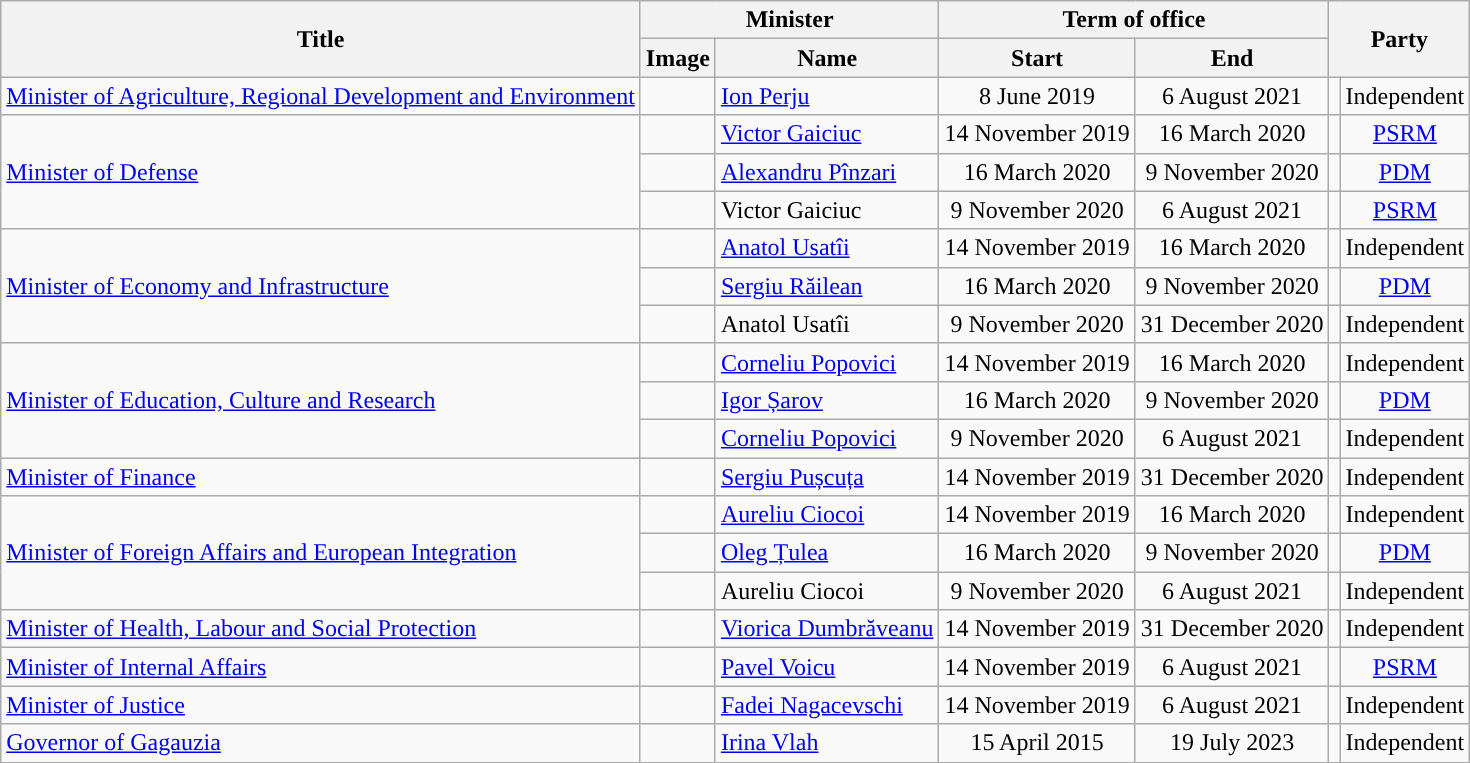<table class="wikitable sortable">
<tr>
<th rowspan="2">Title</th>
<th colspan="2">Minister</th>
<th colspan="2">Term of office</th>
<th rowspan="2" colspan="2">Party</th>
</tr>
<tr>
<th class="unsortable">Image</th>
<th>Name</th>
<th data-sort-type=date>Start</th>
<th data-sort-type=date>End</th>
</tr>
<tr>
<td><a href='#'>Minister of Agriculture, Regional Development and Environment</a></td>
<td></td>
<td><a href='#'>Ion Perju</a></td>
<td style="text-align:center">8 June 2019</td>
<td style="text-align:center">6 August 2021</td>
<td style="color:inherit;background:"></td>
<td style="text-align:center">Independent</td>
</tr>
<tr>
<td rowspan="3"><a href='#'>Minister of Defense</a></td>
<td></td>
<td><a href='#'>Victor Gaiciuc</a></td>
<td style="text-align:center">14 November 2019</td>
<td style="text-align:center">16 March 2020</td>
<td style="color:inherit;background:"></td>
<td style="text-align:center"><a href='#'>PSRM</a></td>
</tr>
<tr>
<td></td>
<td><a href='#'>Alexandru Pînzari</a></td>
<td style="text-align:center">16 March 2020</td>
<td style="text-align:center">9 November 2020</td>
<td style="color:inherit;background:"></td>
<td style="text-align:center"><a href='#'>PDM</a></td>
</tr>
<tr>
<td></td>
<td>Victor Gaiciuc</td>
<td style="text-align:center">9 November 2020</td>
<td style="text-align:center">6 August 2021</td>
<td style="color:inherit;background:"></td>
<td style="text-align:center"><a href='#'>PSRM</a></td>
</tr>
<tr>
<td rowspan="3"><a href='#'>Minister of Economy and Infrastructure</a></td>
<td></td>
<td><a href='#'>Anatol Usatîi</a></td>
<td style="text-align:center">14 November 2019</td>
<td style="text-align:center">16 March 2020</td>
<td style="color:inherit;background:"></td>
<td style="text-align:center">Independent</td>
</tr>
<tr>
<td></td>
<td><a href='#'>Sergiu Răilean</a></td>
<td style="text-align:center">16 March 2020</td>
<td style="text-align:center">9 November 2020</td>
<td style="color:inherit;background:"></td>
<td style="text-align:center"><a href='#'>PDM</a></td>
</tr>
<tr>
<td></td>
<td>Anatol Usatîi</td>
<td style="text-align:center">9 November 2020</td>
<td style="text-align:center">31 December 2020</td>
<td style="color:inherit;background:"></td>
<td style="text-align:center">Independent</td>
</tr>
<tr>
<td rowspan="3"><a href='#'>Minister of Education, Culture and Research</a></td>
<td></td>
<td><a href='#'>Corneliu Popovici</a></td>
<td style="text-align:center">14 November 2019</td>
<td style="text-align:center">16 March 2020</td>
<td style="color:inherit;background:"></td>
<td style="text-align:center">Independent</td>
</tr>
<tr>
<td></td>
<td><a href='#'>Igor Șarov</a></td>
<td style="text-align:center">16 March 2020</td>
<td style="text-align:center">9 November 2020</td>
<td style="color:inherit;background:"></td>
<td style="text-align:center"><a href='#'>PDM</a></td>
</tr>
<tr>
<td></td>
<td><a href='#'>Corneliu Popovici</a></td>
<td style="text-align:center">9 November 2020</td>
<td style="text-align:center">6 August 2021</td>
<td style="color:inherit;background:"></td>
<td style="text-align:center">Independent</td>
</tr>
<tr>
<td><a href='#'>Minister of Finance</a></td>
<td></td>
<td><a href='#'>Sergiu Pușcuța</a></td>
<td style="text-align:center">14 November 2019</td>
<td style="text-align:center">31 December 2020</td>
<td style="color:inherit;background:"></td>
<td style="text-align:center">Independent</td>
</tr>
<tr>
<td rowspan="3"><a href='#'>Minister of Foreign Affairs and European Integration</a></td>
<td></td>
<td><a href='#'>Aureliu Ciocoi</a></td>
<td style="text-align:center">14 November 2019</td>
<td style="text-align:center">16 March 2020</td>
<td style="color:inherit;background:"></td>
<td style="text-align:center">Independent</td>
</tr>
<tr>
<td></td>
<td><a href='#'>Oleg Țulea</a></td>
<td style="text-align:center">16 March 2020</td>
<td style="text-align:center">9 November 2020</td>
<td style="color:inherit;background:"></td>
<td style="text-align:center"><a href='#'>PDM</a></td>
</tr>
<tr>
<td></td>
<td>Aureliu Ciocoi</td>
<td style="text-align:center">9 November 2020</td>
<td style="text-align:center">6 August 2021</td>
<td style="color:inherit;background:"></td>
<td style="text-align:center">Independent</td>
</tr>
<tr>
<td><a href='#'>Minister of Health, Labour and Social Protection</a></td>
<td></td>
<td><a href='#'>Viorica Dumbrăveanu</a></td>
<td style="text-align:center">14 November 2019</td>
<td style="text-align:center">31 December 2020</td>
<td style="color:inherit;background:"></td>
<td style="text-align:center">Independent</td>
</tr>
<tr>
<td><a href='#'>Minister of Internal Affairs</a></td>
<td></td>
<td><a href='#'>Pavel Voicu</a></td>
<td style="text-align:center">14 November 2019</td>
<td style="text-align:center">6 August 2021</td>
<td style="color:inherit;background:"></td>
<td style="text-align:center"><a href='#'>PSRM</a></td>
</tr>
<tr>
<td><a href='#'>Minister of Justice</a></td>
<td></td>
<td><a href='#'>Fadei Nagacevschi</a></td>
<td style="text-align:center">14 November 2019</td>
<td style="text-align:center">6 August 2021</td>
<td style="color:inherit;background:"></td>
<td style="text-align:center">Independent</td>
</tr>
<tr>
<td><a href='#'>Governor of Gagauzia</a></td>
<td></td>
<td><a href='#'>Irina Vlah</a></td>
<td style="text-align:center">15 April 2015</td>
<td style="text-align:center">19 July 2023</td>
<td style="color:inherit;background:"></td>
<td style="text-align:center">Independent</td>
</tr>
</table>
